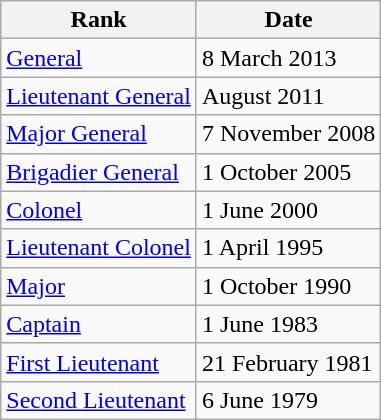<table class="wikitable">
<tr>
<th>Rank</th>
<th>Date</th>
</tr>
<tr>
<td> <a href='#'>General</a></td>
<td>8 March 2013</td>
</tr>
<tr>
<td> <a href='#'>Lieutenant General</a></td>
<td>August 2011</td>
</tr>
<tr>
<td> <a href='#'>Major General</a></td>
<td>7 November 2008</td>
</tr>
<tr>
<td> <a href='#'>Brigadier General</a></td>
<td>1 October 2005</td>
</tr>
<tr>
<td> <a href='#'>Colonel</a></td>
<td>1 June 2000</td>
</tr>
<tr>
<td> <a href='#'>Lieutenant Colonel</a></td>
<td>1 April 1995</td>
</tr>
<tr>
<td> <a href='#'>Major</a></td>
<td>1 October 1990</td>
</tr>
<tr>
<td> <a href='#'>Captain</a></td>
<td>1 June 1983</td>
</tr>
<tr>
<td> <a href='#'>First Lieutenant</a></td>
<td>21 February 1981</td>
</tr>
<tr>
<td> <a href='#'>Second Lieutenant</a></td>
<td>6 June 1979</td>
</tr>
</table>
